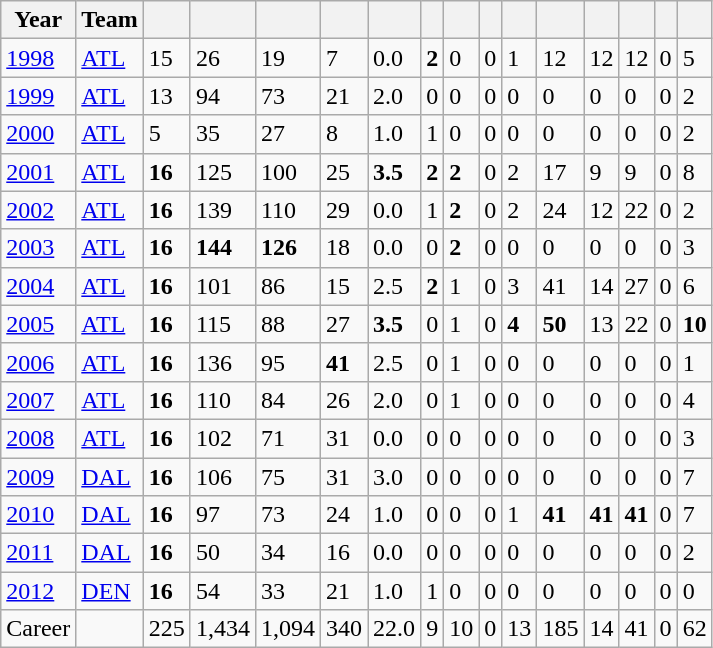<table class="wikitable sortable">
<tr>
<th>Year</th>
<th>Team</th>
<th></th>
<th></th>
<th></th>
<th></th>
<th></th>
<th></th>
<th></th>
<th></th>
<th></th>
<th></th>
<th></th>
<th></th>
<th></th>
<th></th>
</tr>
<tr>
<td><a href='#'>1998</a></td>
<td><a href='#'>ATL</a></td>
<td>15</td>
<td>26</td>
<td>19</td>
<td>7</td>
<td>0.0</td>
<td><strong>2</strong></td>
<td>0</td>
<td>0</td>
<td>1</td>
<td>12</td>
<td>12</td>
<td>12</td>
<td>0</td>
<td>5</td>
</tr>
<tr>
<td><a href='#'>1999</a></td>
<td><a href='#'>ATL</a></td>
<td>13</td>
<td>94</td>
<td>73</td>
<td>21</td>
<td>2.0</td>
<td>0</td>
<td>0</td>
<td>0</td>
<td>0</td>
<td>0</td>
<td>0</td>
<td>0</td>
<td>0</td>
<td>2</td>
</tr>
<tr>
<td><a href='#'>2000</a></td>
<td><a href='#'>ATL</a></td>
<td>5</td>
<td>35</td>
<td>27</td>
<td>8</td>
<td>1.0</td>
<td>1</td>
<td>0</td>
<td>0</td>
<td>0</td>
<td>0</td>
<td>0</td>
<td>0</td>
<td>0</td>
<td>2</td>
</tr>
<tr>
<td><a href='#'>2001</a></td>
<td><a href='#'>ATL</a></td>
<td><strong>16</strong></td>
<td>125</td>
<td>100</td>
<td>25</td>
<td><strong>3.5</strong></td>
<td><strong>2</strong></td>
<td><strong>2</strong></td>
<td>0</td>
<td>2</td>
<td>17</td>
<td>9</td>
<td>9</td>
<td>0</td>
<td>8</td>
</tr>
<tr>
<td><a href='#'>2002</a></td>
<td><a href='#'>ATL</a></td>
<td><strong>16</strong></td>
<td>139</td>
<td>110</td>
<td>29</td>
<td>0.0</td>
<td>1</td>
<td><strong>2</strong></td>
<td>0</td>
<td>2</td>
<td>24</td>
<td>12</td>
<td>22</td>
<td>0</td>
<td>2</td>
</tr>
<tr>
<td><a href='#'>2003</a></td>
<td><a href='#'>ATL</a></td>
<td><strong>16</strong></td>
<td><strong>144</strong></td>
<td><strong>126</strong></td>
<td>18</td>
<td>0.0</td>
<td>0</td>
<td><strong>2</strong></td>
<td>0</td>
<td>0</td>
<td>0</td>
<td>0</td>
<td>0</td>
<td>0</td>
<td>3</td>
</tr>
<tr>
<td><a href='#'>2004</a></td>
<td><a href='#'>ATL</a></td>
<td><strong>16</strong></td>
<td>101</td>
<td>86</td>
<td>15</td>
<td>2.5</td>
<td><strong>2</strong></td>
<td>1</td>
<td>0</td>
<td>3</td>
<td>41</td>
<td>14</td>
<td>27</td>
<td>0</td>
<td>6</td>
</tr>
<tr>
<td><a href='#'>2005</a></td>
<td><a href='#'>ATL</a></td>
<td><strong>16</strong></td>
<td>115</td>
<td>88</td>
<td>27</td>
<td><strong>3.5</strong></td>
<td>0</td>
<td>1</td>
<td>0</td>
<td><strong>4</strong></td>
<td><strong>50</strong></td>
<td>13</td>
<td>22</td>
<td>0</td>
<td><strong>10</strong></td>
</tr>
<tr>
<td><a href='#'>2006</a></td>
<td><a href='#'>ATL</a></td>
<td><strong>16</strong></td>
<td>136</td>
<td>95</td>
<td><strong>41</strong></td>
<td>2.5</td>
<td>0</td>
<td>1</td>
<td>0</td>
<td>0</td>
<td>0</td>
<td>0</td>
<td>0</td>
<td>0</td>
<td>1</td>
</tr>
<tr>
<td><a href='#'>2007</a></td>
<td><a href='#'>ATL</a></td>
<td><strong>16</strong></td>
<td>110</td>
<td>84</td>
<td>26</td>
<td>2.0</td>
<td>0</td>
<td>1</td>
<td>0</td>
<td>0</td>
<td>0</td>
<td>0</td>
<td>0</td>
<td>0</td>
<td>4</td>
</tr>
<tr>
<td><a href='#'>2008</a></td>
<td><a href='#'>ATL</a></td>
<td><strong>16</strong></td>
<td>102</td>
<td>71</td>
<td>31</td>
<td>0.0</td>
<td>0</td>
<td>0</td>
<td>0</td>
<td>0</td>
<td>0</td>
<td>0</td>
<td>0</td>
<td>0</td>
<td>3</td>
</tr>
<tr>
<td><a href='#'>2009</a></td>
<td><a href='#'>DAL</a></td>
<td><strong>16</strong></td>
<td>106</td>
<td>75</td>
<td>31</td>
<td>3.0</td>
<td>0</td>
<td>0</td>
<td>0</td>
<td>0</td>
<td>0</td>
<td>0</td>
<td>0</td>
<td>0</td>
<td>7</td>
</tr>
<tr>
<td><a href='#'>2010</a></td>
<td><a href='#'>DAL</a></td>
<td><strong>16</strong></td>
<td>97</td>
<td>73</td>
<td>24</td>
<td>1.0</td>
<td>0</td>
<td>0</td>
<td>0</td>
<td>1</td>
<td><strong>41</strong></td>
<td><strong>41</strong></td>
<td><strong>41</strong></td>
<td>0</td>
<td>7</td>
</tr>
<tr>
<td><a href='#'>2011</a></td>
<td><a href='#'>DAL</a></td>
<td><strong>16</strong></td>
<td>50</td>
<td>34</td>
<td>16</td>
<td>0.0</td>
<td>0</td>
<td>0</td>
<td>0</td>
<td>0</td>
<td>0</td>
<td>0</td>
<td>0</td>
<td>0</td>
<td>2</td>
</tr>
<tr>
<td><a href='#'>2012</a></td>
<td><a href='#'>DEN</a></td>
<td><strong>16</strong></td>
<td>54</td>
<td>33</td>
<td>21</td>
<td>1.0</td>
<td>1</td>
<td>0</td>
<td>0</td>
<td>0</td>
<td>0</td>
<td>0</td>
<td>0</td>
<td>0</td>
<td>0</td>
</tr>
<tr class="sortbottom">
<td>Career</td>
<td></td>
<td>225</td>
<td>1,434</td>
<td>1,094</td>
<td>340</td>
<td>22.0</td>
<td>9</td>
<td>10</td>
<td>0</td>
<td>13</td>
<td>185</td>
<td>14</td>
<td>41</td>
<td>0</td>
<td>62</td>
</tr>
</table>
